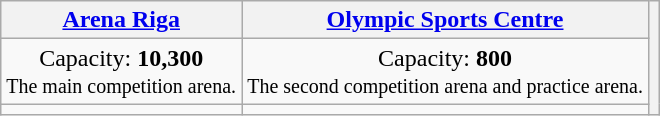<table class="wikitable" style="text-align:center;">
<tr>
<th><a href='#'>Arena Riga</a></th>
<th><a href='#'>Olympic Sports Centre</a></th>
<th rowspan=3></th>
</tr>
<tr>
<td>Capacity: <strong>10,300</strong><br><small>The main competition arena.</small></td>
<td>Capacity: <strong>800</strong><br><small>The second competition arena and practice arena.</small></td>
</tr>
<tr>
<td></td>
<td></td>
</tr>
</table>
